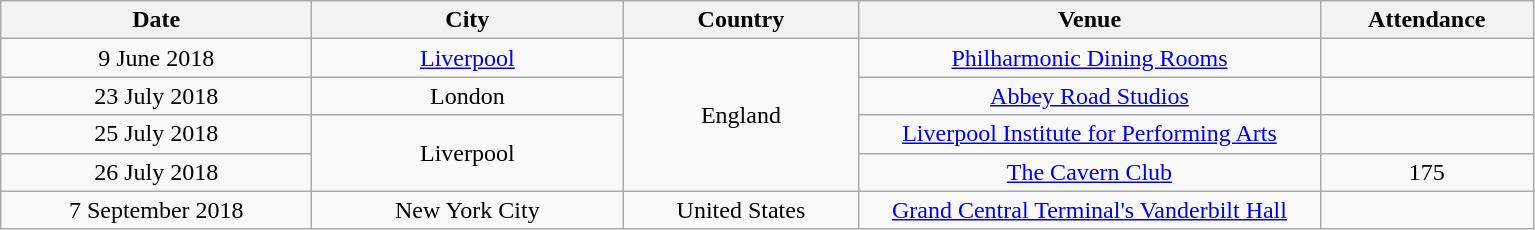<table class="wikitable" style="text-align:center;">
<tr>
<th width="200">Date</th>
<th width="200">City</th>
<th width="150">Country</th>
<th width="300">Venue</th>
<th width="135">Attendance</th>
</tr>
<tr>
<td>9 June 2018</td>
<td><a href='#'>Liverpool</a></td>
<td rowspan="4">England</td>
<td><a href='#'>Philharmonic Dining Rooms</a></td>
<td></td>
</tr>
<tr>
<td>23 July 2018</td>
<td>London</td>
<td><a href='#'>Abbey Road Studios</a></td>
<td></td>
</tr>
<tr>
<td>25 July 2018</td>
<td rowspan="2">Liverpool</td>
<td><a href='#'>Liverpool Institute for Performing Arts</a></td>
<td></td>
</tr>
<tr>
<td>26 July 2018</td>
<td><a href='#'>The Cavern Club</a></td>
<td>175</td>
</tr>
<tr>
<td>7 September 2018</td>
<td>New York City</td>
<td>United States</td>
<td><a href='#'>Grand Central Terminal's Vanderbilt Hall</a></td>
<td></td>
</tr>
</table>
